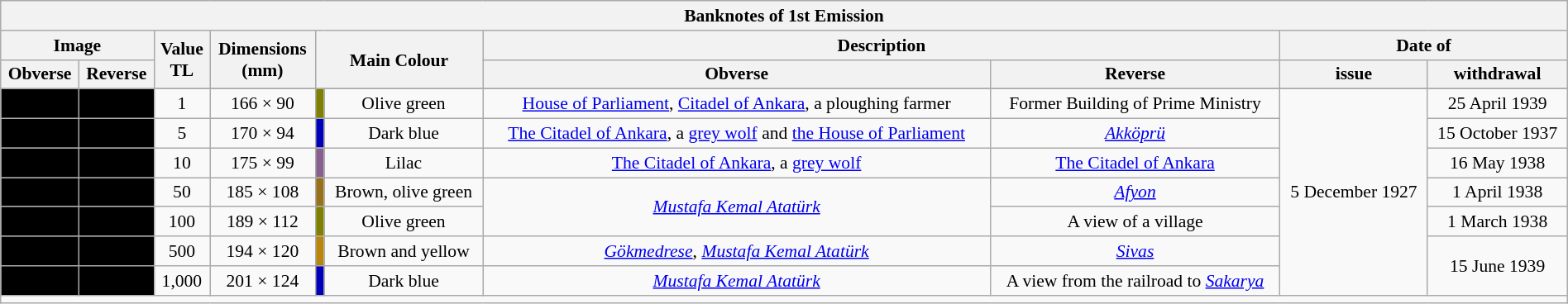<table class="wikitable collapsible autocollapse" style="font-size: 90%; width: 100%">
<tr>
<th colspan="11" style="text-align: center">Banknotes of 1st Emission </th>
</tr>
<tr style="text-align: center">
<th colspan="2">Image</th>
<th rowspan="2">Value<br>TL</th>
<th rowspan="2">Dimensions<br>(mm)</th>
<th colspan="2" rowspan="2">Main Colour</th>
<th colspan="2">Description</th>
<th colspan="2">Date of</th>
</tr>
<tr>
<th>Obverse</th>
<th>Reverse</th>
<th>Obverse</th>
<th>Reverse</th>
<th>issue</th>
<th>withdrawal</th>
</tr>
<tr>
</tr>
<tr style="text-align:center;">
<td style="background:#000;"></td>
<td style="background:#000;"></td>
<td>1</td>
<td>166 × 90</td>
<td style="background:#808000;"></td>
<td>Olive green</td>
<td><a href='#'>House of Parliament</a>, <a href='#'>Citadel of Ankara</a>, a ploughing farmer</td>
<td>Former Building of Prime Ministry</td>
<td rowspan="7">5 December 1927</td>
<td>25 April 1939</td>
</tr>
<tr style="text-align:center;">
<td style="background:#000;"></td>
<td style="background:#000;"></td>
<td>5</td>
<td>170 × 94</td>
<td style="background:#0000b8;"></td>
<td>Dark blue</td>
<td><a href='#'>The Citadel of Ankara</a>, a <a href='#'>grey wolf</a> and <a href='#'>the House of Parliament</a></td>
<td><em><a href='#'>Akköprü</a></em></td>
<td>15 October 1937</td>
</tr>
<tr style="text-align:center;">
<td style="background:#000;"></td>
<td style="background:#000;"></td>
<td>10</td>
<td>175 × 99</td>
<td style="background:#86608e;"></td>
<td>Lilac</td>
<td><a href='#'>The Citadel of Ankara</a>, a <a href='#'>grey wolf</a></td>
<td><a href='#'>The Citadel of Ankara</a></td>
<td>16 May 1938</td>
</tr>
<tr style="text-align:center;">
<td style="background:#000;"></td>
<td style="background:#000;"></td>
<td>50</td>
<td>185 × 108</td>
<td style="background:#967117;"></td>
<td>Brown, olive green</td>
<td rowspan="2"><em><a href='#'>Mustafa Kemal Atatürk</a></em></td>
<td><em><a href='#'>Afyon</a></em></td>
<td>1 April 1938</td>
</tr>
<tr style="text-align:center;">
<td style="background:#000;"></td>
<td style="background:#000;"></td>
<td>100</td>
<td>189 × 112</td>
<td style="background:#808000;"></td>
<td>Olive green</td>
<td>A view of a village</td>
<td>1 March 1938</td>
</tr>
<tr style="text-align:center;">
<td style="background:#000;"></td>
<td style="background:#000;"></td>
<td>500</td>
<td>194 × 120</td>
<td style="background:#b8860b;"></td>
<td>Brown and yellow</td>
<td><em><a href='#'>Gökmedrese</a></em>, <em><a href='#'>Mustafa Kemal Atatürk</a></em></td>
<td><em><a href='#'>Sivas</a></em></td>
<td rowspan="2">15 June 1939</td>
</tr>
<tr style="text-align:center;">
<td style="background:#000;"></td>
<td style="background:#000;"></td>
<td>1,000</td>
<td>201 × 124</td>
<td style="background:#0000b8;"></td>
<td>Dark blue</td>
<td><em><a href='#'>Mustafa Kemal Atatürk</a></em></td>
<td>A view from the railroad to <em><a href='#'>Sakarya</a></em></td>
</tr>
<tr>
<td colspan="11"></td>
</tr>
</table>
